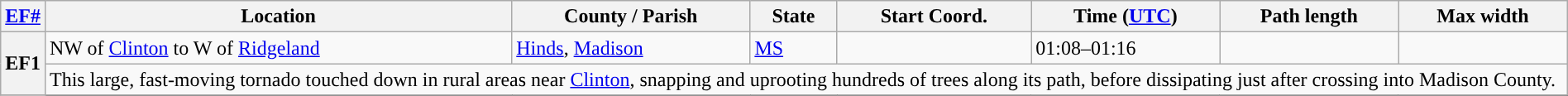<table class="wikitable sortable" style="width:100%;">
<tr>
<th scope="col" width="2%" align="center"><a href='#'>EF#</a></th>
<th scope="col" align="center" class="unsortable">Location</th>
<th scope="col" align="center" class="unsortable">County / Parish</th>
<th scope="col" align="center">State</th>
<th scope="col" align="center">Start Coord.</th>
<th scope="col" align="center">Time (<a href='#'>UTC</a>)</th>
<th scope="col" align="center">Path length</th>
<th scope="col" align="center">Max width</th>
</tr>
<tr>
<th scope="row" rowspan="2" style="background-color:#">EF1</th>
<td>NW of <a href='#'>Clinton</a> to W of <a href='#'>Ridgeland</a></td>
<td><a href='#'>Hinds</a>, <a href='#'>Madison</a></td>
<td><a href='#'>MS</a></td>
<td></td>
<td>01:08–01:16</td>
<td></td>
<td></td>
</tr>
<tr class="expand-child">
<td colspan="8" style=" border-bottom: 1px solid black;">This large, fast-moving tornado touched down in rural areas near <a href='#'>Clinton</a>, snapping and uprooting hundreds of trees along its path, before dissipating just after crossing into Madison County.</td>
</tr>
<tr>
</tr>
</table>
